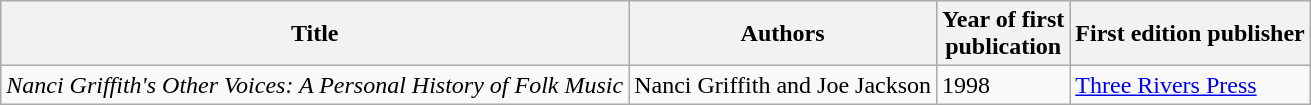<table class="wikitable plainrowheaders" style="margin-right: 0;">
<tr>
<th scope="col">Title</th>
<th scope="col">Authors</th>
<th scope="col">Year of first<br>publication</th>
<th scope="col">First edition publisher</th>
</tr>
<tr>
<td><em>Nanci Griffith's Other Voices: A Personal History of Folk Music</em></td>
<td>Nanci Griffith and Joe Jackson</td>
<td>1998</td>
<td><a href='#'>Three Rivers Press</a></td>
</tr>
</table>
